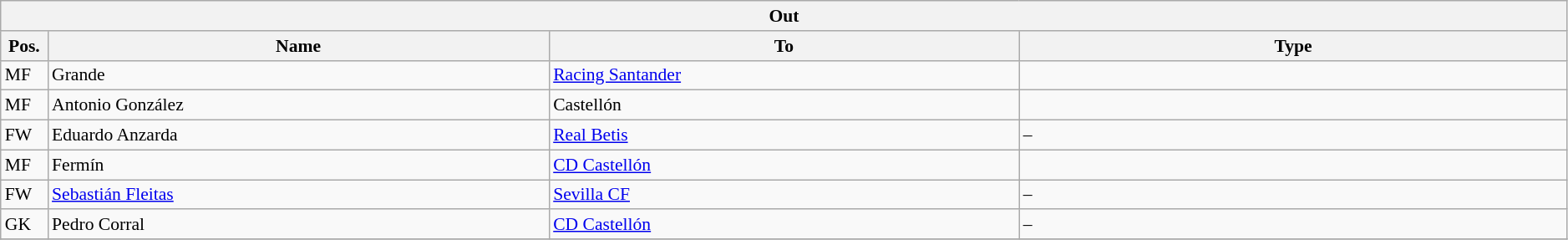<table class="wikitable" style="font-size:90%;width:99%;">
<tr>
<th colspan="4">Out</th>
</tr>
<tr>
<th width=3%>Pos.</th>
<th width=32%>Name</th>
<th width=30%>To</th>
<th width=35%>Type</th>
</tr>
<tr>
<td>MF</td>
<td>Grande</td>
<td><a href='#'>Racing Santander</a></td>
<td></td>
</tr>
<tr>
<td>MF</td>
<td>Antonio González</td>
<td>Castellón</td>
<td></td>
</tr>
<tr>
<td>FW</td>
<td>Eduardo Anzarda</td>
<td><a href='#'>Real Betis</a></td>
<td>–</td>
</tr>
<tr>
<td>MF</td>
<td>Fermín</td>
<td><a href='#'>CD Castellón</a></td>
<td></td>
</tr>
<tr>
<td>FW</td>
<td><a href='#'>Sebastián Fleitas</a></td>
<td><a href='#'>Sevilla CF</a></td>
<td>–</td>
</tr>
<tr>
<td>GK</td>
<td>Pedro Corral</td>
<td><a href='#'>CD Castellón</a></td>
<td>–</td>
</tr>
<tr>
</tr>
</table>
